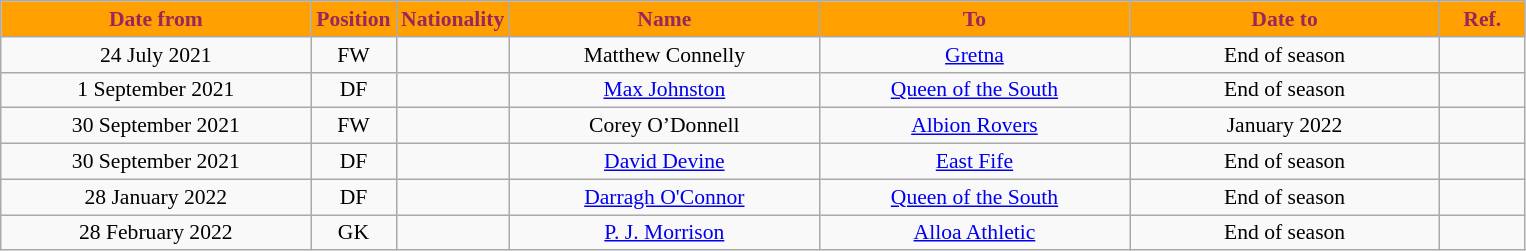<table class="wikitable"  style="text-align:center; font-size:90%; ">
<tr>
<th style="background:#ffa000; color:#98285c; width:200px;">Date from</th>
<th style="background:#ffa000; color:#98285c; width:50px;">Position</th>
<th style="background:#ffa000; color:#98285c; width:50px;">Nationality</th>
<th style="background:#ffa000; color:#98285c; width:200px;">Name</th>
<th style="background:#ffa000; color:#98285c; width:200px;">To</th>
<th style="background:#ffa000; color:#98285c; width:200px;">Date to</th>
<th style="background:#ffa000; color:#98285c; width:50px;">Ref.</th>
</tr>
<tr>
<td>24 July 2021</td>
<td>FW</td>
<td></td>
<td>Matthew Connelly</td>
<td><a href='#'>Gretna</a></td>
<td>End of season</td>
<td></td>
</tr>
<tr>
<td>1 September 2021</td>
<td>DF</td>
<td></td>
<td><a href='#'>Max Johnston</a></td>
<td><a href='#'>Queen of the South</a></td>
<td>End of season</td>
<td></td>
</tr>
<tr>
<td>30 September 2021</td>
<td>FW</td>
<td></td>
<td>Corey O’Donnell</td>
<td><a href='#'>Albion Rovers</a></td>
<td>January 2022</td>
<td></td>
</tr>
<tr>
<td>30 September 2021</td>
<td>DF</td>
<td></td>
<td><a href='#'>David Devine</a></td>
<td><a href='#'>East Fife</a></td>
<td>End of season</td>
<td></td>
</tr>
<tr>
<td>28 January 2022</td>
<td>DF</td>
<td></td>
<td><a href='#'>Darragh O'Connor</a></td>
<td><a href='#'>Queen of the South</a></td>
<td>End of season</td>
<td></td>
</tr>
<tr>
<td>28 February 2022</td>
<td>GK</td>
<td></td>
<td><a href='#'>P. J. Morrison</a></td>
<td><a href='#'>Alloa Athletic</a></td>
<td>End of season</td>
<td></td>
</tr>
</table>
